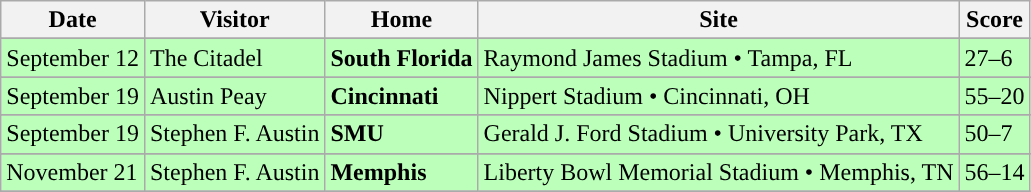<table class="wikitable">
<tr>
<th>Date</th>
<th>Visitor</th>
<th>Home</th>
<th>Site</th>
<th>Score</th>
</tr>
<tr>
</tr>
<tr style="background:#bfb">
<td>September 12</td>
<td>The Citadel</td>
<td><strong>South Florida</strong></td>
<td>Raymond James Stadium • Tampa, FL</td>
<td>27–6</td>
</tr>
<tr>
</tr>
<tr style="background:#bfb">
<td>September 19</td>
<td>Austin Peay</td>
<td><strong>Cincinnati</strong></td>
<td>Nippert Stadium • Cincinnati, OH</td>
<td>55–20</td>
</tr>
<tr>
</tr>
<tr style="background:#bfb">
<td>September 19</td>
<td>Stephen F. Austin</td>
<td><strong>SMU</strong></td>
<td>Gerald J. Ford Stadium • University Park, TX</td>
<td>50–7</td>
</tr>
<tr>
</tr>
<tr style="background:#bfb">
<td>November 21</td>
<td>Stephen F. Austin</td>
<td><strong>Memphis</strong></td>
<td>Liberty Bowl Memorial Stadium • Memphis, TN</td>
<td>56–14</td>
</tr>
<tr>
</tr>
</table>
